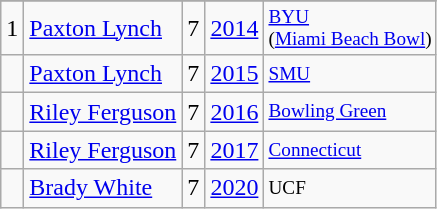<table class="wikitable">
<tr>
</tr>
<tr>
<td>1</td>
<td><a href='#'>Paxton Lynch</a></td>
<td><abbr>7</abbr></td>
<td><a href='#'>2014</a></td>
<td style="font-size:80%;"><a href='#'>BYU</a><br>(<a href='#'>Miami Beach Bowl</a>)</td>
</tr>
<tr>
<td></td>
<td><a href='#'>Paxton Lynch</a></td>
<td><abbr>7</abbr></td>
<td><a href='#'>2015</a></td>
<td style="font-size:80%;"><a href='#'>SMU</a></td>
</tr>
<tr>
<td></td>
<td><a href='#'>Riley Ferguson</a></td>
<td><abbr>7</abbr></td>
<td><a href='#'>2016</a></td>
<td style="font-size:80%;"><a href='#'>Bowling Green</a></td>
</tr>
<tr>
<td></td>
<td><a href='#'>Riley Ferguson</a></td>
<td><abbr>7</abbr></td>
<td><a href='#'>2017</a></td>
<td style="font-size:80%;"><a href='#'>Connecticut</a></td>
</tr>
<tr>
<td></td>
<td><a href='#'>Brady White</a></td>
<td><abbr>7</abbr></td>
<td><a href='#'>2020</a></td>
<td style="font-size:80%;">UCF</td>
</tr>
</table>
